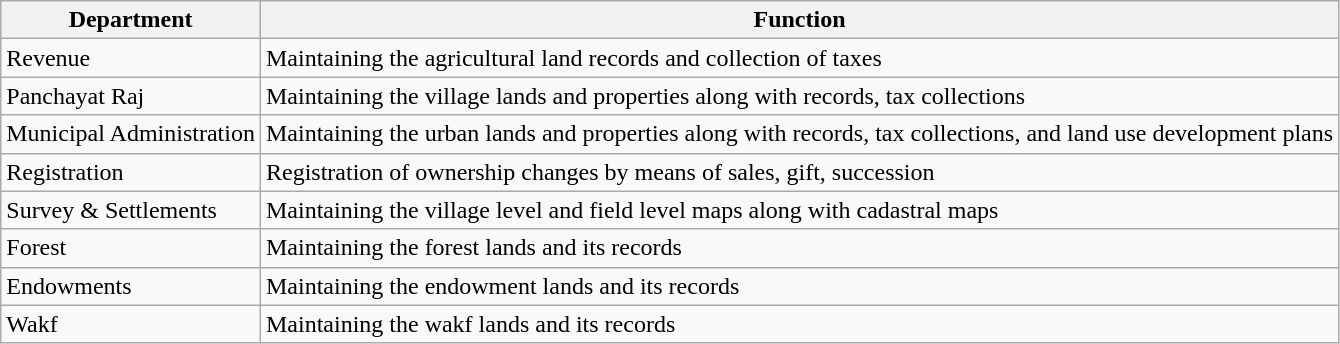<table class="wikitable sortable">
<tr>
<th>Department</th>
<th>Function</th>
</tr>
<tr>
<td>Revenue</td>
<td>Maintaining the agricultural land records and collection of taxes</td>
</tr>
<tr>
<td>Panchayat Raj</td>
<td>Maintaining the village lands and properties along with records, tax collections</td>
</tr>
<tr>
<td>Municipal Administration</td>
<td>Maintaining the urban lands and properties along with records, tax collections, and land use development plans</td>
</tr>
<tr>
<td>Registration</td>
<td>Registration of ownership changes by means of sales, gift, succession</td>
</tr>
<tr>
<td>Survey & Settlements</td>
<td>Maintaining the village level and field level maps along with cadastral maps</td>
</tr>
<tr>
<td>Forest</td>
<td>Maintaining the forest lands and its records </td>
</tr>
<tr>
<td>Endowments</td>
<td>Maintaining the endowment lands and its records</td>
</tr>
<tr>
<td>Wakf</td>
<td>Maintaining the wakf lands and its records</td>
</tr>
</table>
